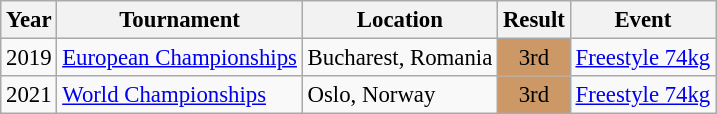<table class="wikitable" style="font-size:95%;">
<tr>
<th>Year</th>
<th>Tournament</th>
<th>Location</th>
<th>Result</th>
<th>Event</th>
</tr>
<tr>
<td>2019</td>
<td><a href='#'>European Championships</a></td>
<td>Bucharest, Romania</td>
<td align="center" bgcolor="cc9966">3rd</td>
<td><a href='#'>Freestyle 74kg</a></td>
</tr>
<tr>
<td>2021</td>
<td><a href='#'>World Championships</a></td>
<td>Oslo, Norway</td>
<td align="center" bgcolor="cc9966">3rd</td>
<td><a href='#'>Freestyle 74kg</a></td>
</tr>
</table>
